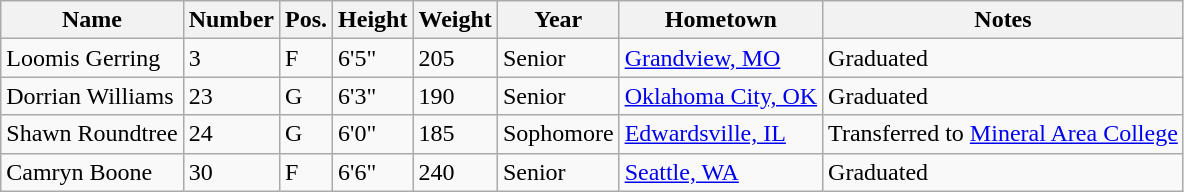<table class="wikitable sortable" border="1">
<tr>
<th>Name</th>
<th>Number</th>
<th>Pos.</th>
<th>Height</th>
<th>Weight</th>
<th>Year</th>
<th>Hometown</th>
<th class="unsortable">Notes</th>
</tr>
<tr>
<td>Loomis Gerring</td>
<td>3</td>
<td>F</td>
<td>6'5"</td>
<td>205</td>
<td>Senior</td>
<td><a href='#'>Grandview, MO</a></td>
<td>Graduated</td>
</tr>
<tr>
<td>Dorrian Williams</td>
<td>23</td>
<td>G</td>
<td>6'3"</td>
<td>190</td>
<td>Senior</td>
<td><a href='#'>Oklahoma City, OK</a></td>
<td>Graduated</td>
</tr>
<tr>
<td>Shawn Roundtree</td>
<td>24</td>
<td>G</td>
<td>6'0"</td>
<td>185</td>
<td>Sophomore</td>
<td><a href='#'>Edwardsville, IL</a></td>
<td>Transferred to <a href='#'>Mineral Area College</a></td>
</tr>
<tr>
<td>Camryn Boone</td>
<td>30</td>
<td>F</td>
<td>6'6"</td>
<td>240</td>
<td>Senior</td>
<td><a href='#'>Seattle, WA</a></td>
<td>Graduated</td>
</tr>
</table>
